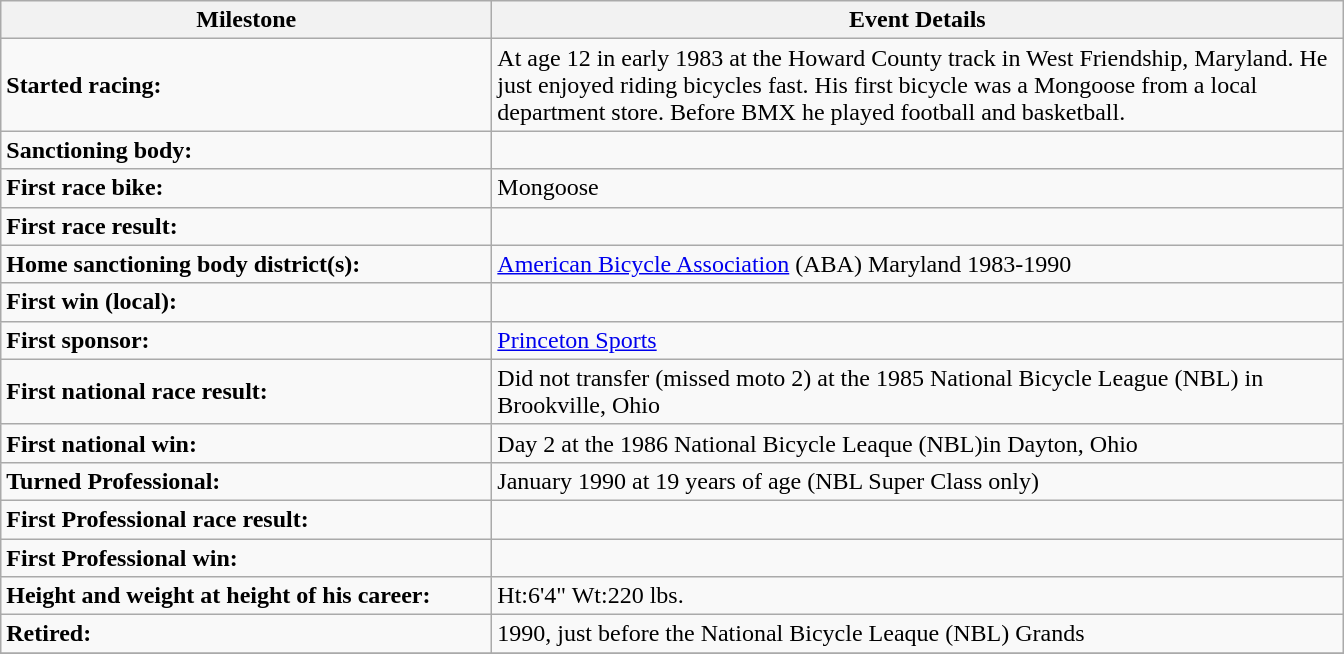<table class="sortable wikitable">
<tr>
<th style="width:20em">Milestone</th>
<th style="width:35em">Event Details</th>
</tr>
<tr>
<td><strong>Started racing:</strong></td>
<td>At age 12 in early 1983 at the Howard County track in West Friendship, Maryland.  He just enjoyed riding bicycles fast.  His first bicycle was a Mongoose from a local department store.  Before BMX he played football and basketball.</td>
</tr>
<tr>
<td><strong>Sanctioning body:</strong></td>
<td></td>
</tr>
<tr>
<td><strong>First race bike:</strong></td>
<td>Mongoose</td>
</tr>
<tr>
<td><strong>First race result:</strong></td>
<td></td>
</tr>
<tr>
<td><strong>Home sanctioning body district(s):</strong></td>
<td><a href='#'>American Bicycle Association</a> (ABA) Maryland 1983-1990</td>
</tr>
<tr>
<td><strong>First win (local):</strong></td>
<td></td>
</tr>
<tr>
<td><strong>First sponsor:</strong></td>
<td><a href='#'>Princeton Sports</a></td>
</tr>
<tr>
<td><strong>First national race result:</strong></td>
<td>Did not transfer (missed moto 2) at the 1985 National Bicycle League (NBL) in Brookville, Ohio</td>
</tr>
<tr>
<td><strong>First national win:</strong></td>
<td>Day 2 at the 1986 National Bicycle Leaque (NBL)in Dayton, Ohio</td>
</tr>
<tr>
<td><strong>Turned Professional:</strong></td>
<td>January 1990 at 19 years of age (NBL Super Class only)</td>
</tr>
<tr>
<td><strong>First Professional race result:</strong></td>
<td></td>
</tr>
<tr>
<td><strong>First Professional win:</strong></td>
<td></td>
</tr>
<tr>
<td><strong>Height and weight at height of his career:</strong></td>
<td>Ht:6'4"  Wt:220 lbs.</td>
</tr>
<tr>
<td><strong>Retired:</strong></td>
<td>1990, just before the National Bicycle Leaque (NBL) Grands</td>
</tr>
<tr>
</tr>
</table>
